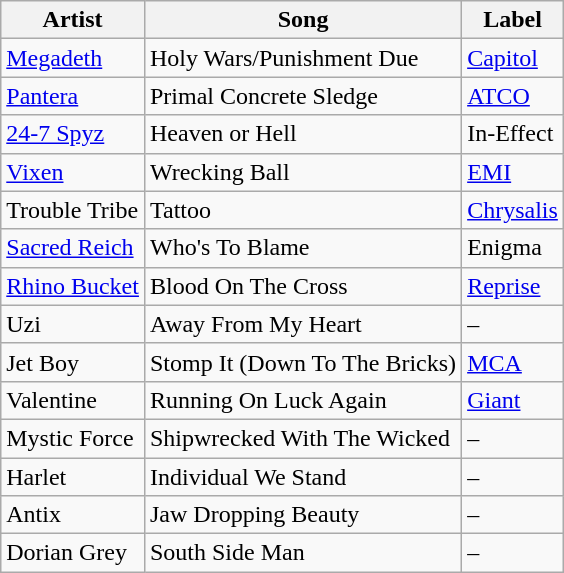<table class="wikitable">
<tr>
<th>Artist</th>
<th>Song</th>
<th>Label</th>
</tr>
<tr>
<td><a href='#'>Megadeth</a></td>
<td>Holy Wars/Punishment Due</td>
<td><a href='#'>Capitol</a></td>
</tr>
<tr>
<td><a href='#'>Pantera</a></td>
<td>Primal Concrete Sledge</td>
<td><a href='#'>ATCO</a></td>
</tr>
<tr>
<td><a href='#'>24-7 Spyz</a></td>
<td>Heaven or Hell</td>
<td>In-Effect</td>
</tr>
<tr>
<td><a href='#'>Vixen</a></td>
<td>Wrecking Ball</td>
<td><a href='#'>EMI</a></td>
</tr>
<tr>
<td>Trouble Tribe</td>
<td>Tattoo</td>
<td><a href='#'>Chrysalis</a></td>
</tr>
<tr>
<td><a href='#'>Sacred Reich</a></td>
<td>Who's To Blame</td>
<td>Enigma</td>
</tr>
<tr>
<td><a href='#'>Rhino Bucket</a></td>
<td>Blood On The Cross</td>
<td><a href='#'>Reprise</a></td>
</tr>
<tr>
<td>Uzi</td>
<td>Away From My Heart</td>
<td>–</td>
</tr>
<tr>
<td>Jet Boy</td>
<td>Stomp It (Down To The Bricks)</td>
<td><a href='#'>MCA</a></td>
</tr>
<tr>
<td>Valentine</td>
<td>Running On Luck Again</td>
<td><a href='#'>Giant</a></td>
</tr>
<tr>
<td>Mystic Force</td>
<td>Shipwrecked With The Wicked</td>
<td>–</td>
</tr>
<tr>
<td>Harlet</td>
<td>Individual We Stand</td>
<td>–</td>
</tr>
<tr>
<td>Antix</td>
<td>Jaw Dropping Beauty</td>
<td>–</td>
</tr>
<tr>
<td>Dorian Grey</td>
<td>South Side Man</td>
<td>–</td>
</tr>
</table>
